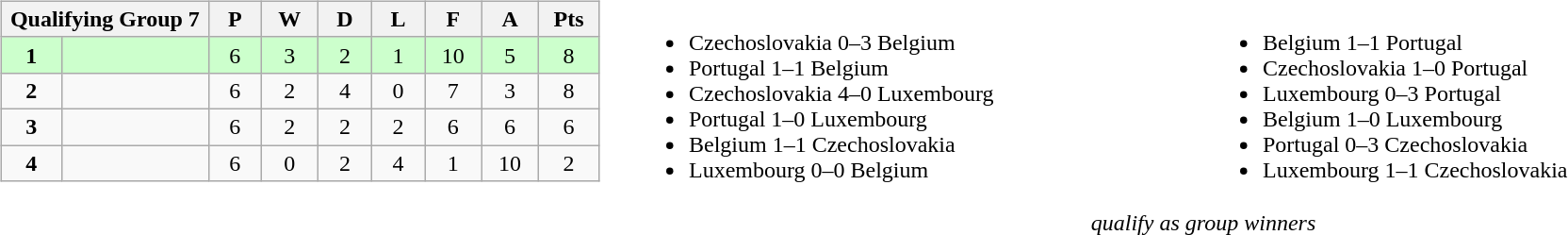<table width=100%>
<tr>
<td valign="top" width="440"><br><table class="wikitable">
<tr>
<th colspan="2">Qualifying Group 7</th>
<th rowspan="1">P</th>
<th rowspan="1">W</th>
<th colspan="1">D</th>
<th colspan="1">L</th>
<th colspan="1">F</th>
<th colspan="1">A</th>
<th colspan="1">Pts</th>
</tr>
<tr style="background:#ccffcc;">
<td align=center width="50"><strong>1</strong></td>
<td width="150"><strong></strong></td>
<td align=center width="50">6</td>
<td align=center width="50">3</td>
<td align=center width="50">2</td>
<td align=center width="50">1</td>
<td align=center width="50">10</td>
<td align=center width="50">5</td>
<td align=center width="50">8</td>
</tr>
<tr>
<td align=center><strong>2</strong></td>
<td></td>
<td align=center>6</td>
<td align=center>2</td>
<td align=center>4</td>
<td align=center>0</td>
<td align=center>7</td>
<td align=center>3</td>
<td align=center>8</td>
</tr>
<tr>
<td align=center><strong>3</strong></td>
<td></td>
<td align=center>6</td>
<td align=center>2</td>
<td align=center>2</td>
<td align=center>2</td>
<td align=center>6</td>
<td align=center>6</td>
<td align=center>6</td>
</tr>
<tr>
<td align=center><strong>4</strong></td>
<td></td>
<td align=center>6</td>
<td align=center>0</td>
<td align=center>2</td>
<td align=center>4</td>
<td align=center>1</td>
<td align=center>10</td>
<td align=center>2</td>
</tr>
</table>
</td>
<td valign="middle" align="center"><br><table width=100%>
<tr>
<td valign="middle" align=left width=50%><br><ul><li>Czechoslovakia 0–3 Belgium</li><li>Portugal 1–1 Belgium</li><li>Czechoslovakia 4–0 Luxembourg</li><li>Portugal 1–0 Luxembourg</li><li>Belgium 1–1 Czechoslovakia</li><li>Luxembourg 0–0 Belgium</li></ul></td>
<td valign="middle" align=left width=50%><br><ul><li>Belgium 1–1 Portugal</li><li>Czechoslovakia  1–0 Portugal</li><li>Luxembourg 0–3 Portugal</li><li>Belgium 1–0 Luxembourg</li><li>Portugal 0–3 Czechoslovakia</li><li>Luxembourg 1–1 Czechoslovakia</li></ul></td>
</tr>
</table>
<em> qualify as group winners</em></td>
</tr>
</table>
